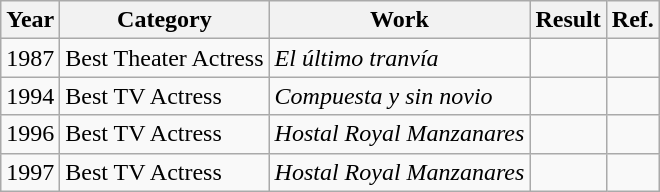<table class = "wikitable sortable">
<tr>
<th>Year</th>
<th>Category</th>
<th>Work</th>
<th>Result</th>
<th>Ref.</th>
</tr>
<tr>
<td>1987</td>
<td>Best Theater Actress</td>
<td><em>El último tranvía</em></td>
<td></td>
<td></td>
</tr>
<tr>
<td>1994</td>
<td>Best TV Actress</td>
<td><em>Compuesta y sin novio</em></td>
<td></td>
<td></td>
</tr>
<tr>
<td>1996</td>
<td>Best TV Actress</td>
<td><em>Hostal Royal Manzanares</em></td>
<td></td>
<td></td>
</tr>
<tr>
<td>1997</td>
<td>Best TV Actress</td>
<td><em>Hostal Royal Manzanares</em></td>
<td></td>
<td></td>
</tr>
</table>
